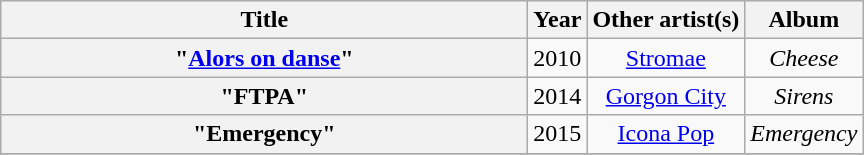<table class="wikitable plainrowheaders" style="text-align:center;">
<tr>
<th scope="col" style="width:21.5em;">Title</th>
<th scope="col">Year</th>
<th scope="col">Other artist(s)</th>
<th scope="col">Album</th>
</tr>
<tr>
<th scope="row">"<a href='#'>Alors on danse</a>" </th>
<td>2010</td>
<td><a href='#'>Stromae</a></td>
<td><em>Cheese</em></td>
</tr>
<tr>
<th scope="row">"FTPA" </th>
<td>2014</td>
<td><a href='#'>Gorgon City</a></td>
<td><em>Sirens</em></td>
</tr>
<tr>
<th scope="row">"Emergency" </th>
<td>2015</td>
<td><a href='#'>Icona Pop</a></td>
<td><em>Emergency</em></td>
</tr>
<tr>
</tr>
</table>
